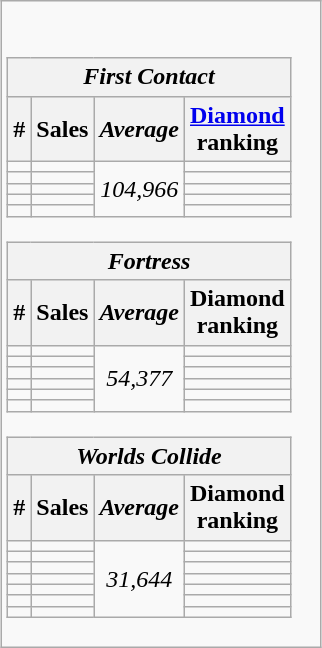<table class="wikitable" style="margin: 1em auto 1em auto; text-align: center;">
<tr>
<td> <div><br>
<table class="wikitable" style="text-align:center">
<tr>
<th scope="col" colspan="4"><em>First Contact</em></th>
</tr>
<tr>
<th scope=col>#</th>
<th scope=col>Sales</th>
<th scope=col><em>Average</em></th>
<th scope=col><a href='#'>Diamond</a><br>ranking</th>
</tr>
<tr>
<td></td>
<td></td>
<td rowspan=5><em>104,966</em></td>
<td></td>
</tr>
<tr>
<td></td>
<td></td>
<td></td>
</tr>
<tr>
<td></td>
<td></td>
<td></td>
</tr>
<tr>
<td></td>
<td></td>
<td></td>
</tr>
<tr>
<td></td>
<td></td>
<td></td>
</tr>
</table>
<table class="wikitable" style="text-align:center">
<tr>
<th scope="col" colspan="6"><em>Fortress</em></th>
</tr>
<tr>
<th scope=col>#</th>
<th scope=col>Sales</th>
<th scope=col><em>Average</em></th>
<th scope=col>Diamond<br>ranking</th>
</tr>
<tr>
<td></td>
<td></td>
<td rowspan=6><em>54,377</em></td>
<td></td>
</tr>
<tr>
<td></td>
<td></td>
<td></td>
</tr>
<tr>
<td></td>
<td></td>
<td></td>
</tr>
<tr>
<td></td>
<td></td>
<td></td>
</tr>
<tr>
<td></td>
<td></td>
<td></td>
</tr>
<tr>
<td></td>
<td></td>
<td></td>
</tr>
</table>
<table class="wikitable" style="text-align:center">
<tr>
<th scope="col" colspan="7"><em>Worlds Collide</em></th>
</tr>
<tr>
<th scope=col>#</th>
<th scope=col>Sales</th>
<th scope=col><em>Average</em></th>
<th scope=col>Diamond<br>ranking</th>
</tr>
<tr>
<td></td>
<td></td>
<td rowspan=7><em>31,644</em></td>
<td></td>
</tr>
<tr>
<td></td>
<td></td>
<td></td>
</tr>
<tr>
<td></td>
<td></td>
<td></td>
</tr>
<tr>
<td></td>
<td></td>
<td></td>
</tr>
<tr>
<td></td>
<td></td>
<td></td>
</tr>
<tr>
<td></td>
<td></td>
<td></td>
</tr>
<tr>
<td></td>
<td></td>
<td></td>
</tr>
</table>
</div>
</td>
</tr>
</table>
